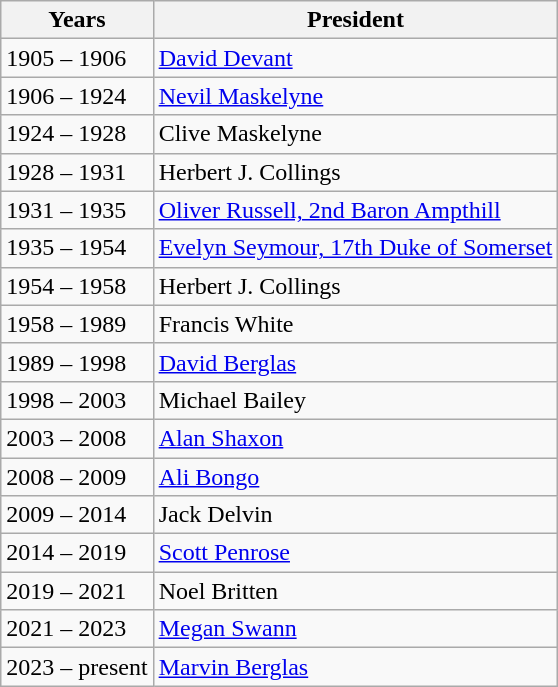<table class="wikitable">
<tr>
<th>Years</th>
<th>President</th>
</tr>
<tr>
<td>1905 – 1906</td>
<td><a href='#'>David Devant</a></td>
</tr>
<tr>
<td>1906 – 1924</td>
<td><a href='#'>Nevil Maskelyne</a></td>
</tr>
<tr>
<td>1924 – 1928</td>
<td>Clive Maskelyne</td>
</tr>
<tr>
<td>1928 – 1931</td>
<td>Herbert J. Collings</td>
</tr>
<tr>
<td>1931 – 1935</td>
<td><a href='#'>Oliver Russell, 2nd Baron Ampthill</a></td>
</tr>
<tr>
<td>1935 – 1954</td>
<td><a href='#'>Evelyn Seymour, 17th Duke of Somerset</a></td>
</tr>
<tr>
<td>1954 – 1958</td>
<td>Herbert J. Collings</td>
</tr>
<tr>
<td>1958 – 1989</td>
<td>Francis White</td>
</tr>
<tr>
<td>1989 – 1998</td>
<td><a href='#'>David Berglas</a></td>
</tr>
<tr>
<td>1998 – 2003</td>
<td>Michael Bailey</td>
</tr>
<tr>
<td>2003 – 2008</td>
<td><a href='#'>Alan Shaxon</a></td>
</tr>
<tr>
<td>2008 – 2009</td>
<td><a href='#'>Ali Bongo</a></td>
</tr>
<tr>
<td>2009 – 2014</td>
<td>Jack Delvin</td>
</tr>
<tr>
<td>2014 – 2019</td>
<td><a href='#'>Scott Penrose</a></td>
</tr>
<tr>
<td>2019 – 2021</td>
<td>Noel Britten</td>
</tr>
<tr>
<td>2021 – 2023</td>
<td><a href='#'>Megan Swann</a></td>
</tr>
<tr>
<td>2023 – present</td>
<td><a href='#'>Marvin Berglas</a></td>
</tr>
</table>
